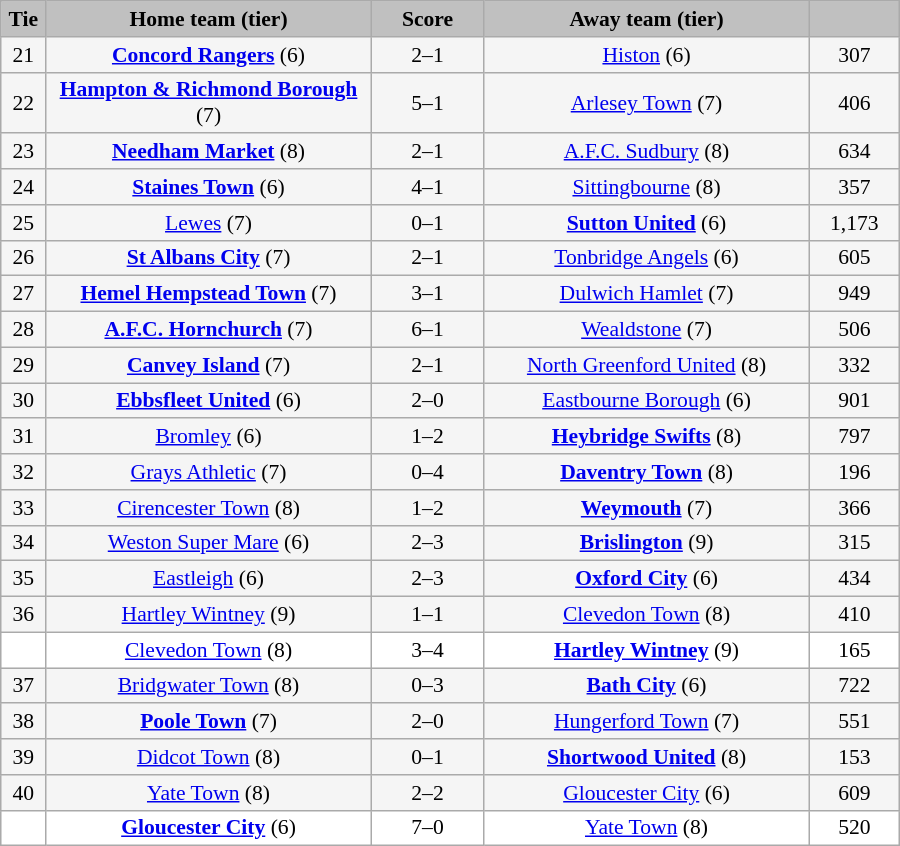<table class="wikitable" style="width: 600px; background:WhiteSmoke; text-align:center; font-size:90%">
<tr>
<td scope="col" style="width:  5.00%; background:silver;"><strong>Tie</strong></td>
<td scope="col" style="width: 36.25%; background:silver;"><strong>Home team (tier)</strong></td>
<td scope="col" style="width: 12.50%; background:silver;"><strong>Score</strong></td>
<td scope="col" style="width: 36.25%; background:silver;"><strong>Away team (tier)</strong></td>
<td scope="col" style="width: 10.00%; background:silver;"><strong></strong></td>
</tr>
<tr>
<td>21</td>
<td><strong><a href='#'>Concord Rangers</a></strong> (6)</td>
<td>2–1</td>
<td><a href='#'>Histon</a> (6)</td>
<td>307</td>
</tr>
<tr>
<td>22</td>
<td><strong><a href='#'>Hampton & Richmond Borough</a></strong> (7)</td>
<td>5–1</td>
<td><a href='#'>Arlesey Town</a> (7)</td>
<td>406</td>
</tr>
<tr>
<td>23</td>
<td><strong><a href='#'>Needham Market</a></strong> (8)</td>
<td>2–1</td>
<td><a href='#'>A.F.C. Sudbury</a> (8)</td>
<td>634</td>
</tr>
<tr>
<td>24</td>
<td><strong><a href='#'>Staines Town</a></strong> (6)</td>
<td>4–1</td>
<td><a href='#'>Sittingbourne</a> (8)</td>
<td>357</td>
</tr>
<tr>
<td>25</td>
<td><a href='#'>Lewes</a> (7)</td>
<td>0–1</td>
<td><strong><a href='#'>Sutton United</a></strong> (6)</td>
<td>1,173</td>
</tr>
<tr>
<td>26</td>
<td><strong><a href='#'>St Albans City</a></strong> (7)</td>
<td>2–1</td>
<td><a href='#'>Tonbridge Angels</a> (6)</td>
<td>605</td>
</tr>
<tr>
<td>27</td>
<td><strong><a href='#'>Hemel Hempstead Town</a></strong> (7)</td>
<td>3–1</td>
<td><a href='#'>Dulwich Hamlet</a> (7)</td>
<td>949</td>
</tr>
<tr>
<td>28</td>
<td><strong><a href='#'>A.F.C. Hornchurch</a></strong> (7)</td>
<td>6–1</td>
<td><a href='#'>Wealdstone</a> (7)</td>
<td>506</td>
</tr>
<tr>
<td>29</td>
<td><strong><a href='#'>Canvey Island</a></strong> (7)</td>
<td>2–1</td>
<td><a href='#'>North Greenford United</a> (8)</td>
<td>332</td>
</tr>
<tr>
<td>30</td>
<td><strong><a href='#'>Ebbsfleet United</a></strong> (6)</td>
<td>2–0</td>
<td><a href='#'>Eastbourne Borough</a> (6)</td>
<td>901</td>
</tr>
<tr>
<td>31</td>
<td><a href='#'>Bromley</a> (6)</td>
<td>1–2</td>
<td><strong><a href='#'>Heybridge Swifts</a></strong> (8)</td>
<td>797</td>
</tr>
<tr>
<td>32</td>
<td><a href='#'>Grays Athletic</a> (7)</td>
<td>0–4</td>
<td><strong><a href='#'>Daventry Town</a></strong> (8)</td>
<td>196</td>
</tr>
<tr>
<td>33</td>
<td><a href='#'>Cirencester Town</a> (8)</td>
<td>1–2</td>
<td><strong><a href='#'>Weymouth</a></strong> (7)</td>
<td>366</td>
</tr>
<tr>
<td>34</td>
<td><a href='#'>Weston Super Mare</a> (6)</td>
<td>2–3</td>
<td><strong><a href='#'>Brislington</a></strong> (9)</td>
<td>315</td>
</tr>
<tr>
<td>35</td>
<td><a href='#'>Eastleigh</a> (6)</td>
<td>2–3</td>
<td><strong><a href='#'>Oxford City</a></strong> (6)</td>
<td>434</td>
</tr>
<tr>
<td>36</td>
<td><a href='#'>Hartley Wintney</a> (9)</td>
<td>1–1</td>
<td><a href='#'>Clevedon Town</a> (8)</td>
<td>410</td>
</tr>
<tr style="background:white;">
<td><em></em></td>
<td><a href='#'>Clevedon Town</a> (8)</td>
<td>3–4</td>
<td><strong><a href='#'>Hartley Wintney</a></strong> (9)</td>
<td>165</td>
</tr>
<tr>
<td>37</td>
<td><a href='#'>Bridgwater Town</a> (8)</td>
<td>0–3</td>
<td><strong><a href='#'>Bath City</a></strong> (6)</td>
<td>722</td>
</tr>
<tr>
<td>38</td>
<td><strong><a href='#'>Poole Town</a></strong> (7)</td>
<td>2–0</td>
<td><a href='#'>Hungerford Town</a> (7)</td>
<td>551</td>
</tr>
<tr>
<td>39</td>
<td><a href='#'>Didcot Town</a> (8)</td>
<td>0–1</td>
<td><strong><a href='#'>Shortwood United</a></strong> (8)</td>
<td>153</td>
</tr>
<tr>
<td>40</td>
<td><a href='#'>Yate Town</a> (8)</td>
<td>2–2</td>
<td><a href='#'>Gloucester City</a> (6)</td>
<td>609</td>
</tr>
<tr style="background:white;">
<td><em></em></td>
<td><strong><a href='#'>Gloucester City</a></strong> (6)</td>
<td>7–0</td>
<td><a href='#'>Yate Town</a> (8)</td>
<td>520</td>
</tr>
</table>
